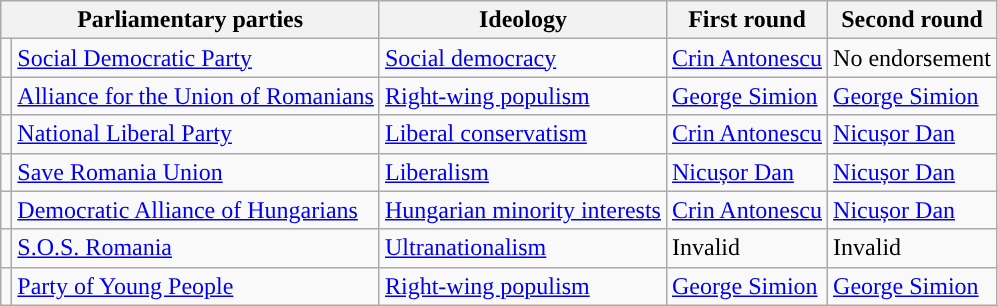<table class="wikitable sortable">
<tr>
<th colspan="2">Parliamentary parties</th>
<th>Ideology</th>
<th>First round</th>
<th>Second round</th>
</tr>
<tr>
<td style="background-color: "></td>
<td><a href='#'>Social Democratic Party</a></td>
<td><a href='#'>Social democracy</a></td>
<td><a href='#'>Crin Antonescu</a></td>
<td>No endorsement</td>
</tr>
<tr>
<td style="background-color: "></td>
<td><a href='#'>Alliance for the Union of Romanians</a></td>
<td><a href='#'>Right-wing populism</a></td>
<td><a href='#'>George Simion</a></td>
<td><a href='#'>George Simion</a></td>
</tr>
<tr>
<td style="background-color: "></td>
<td><a href='#'>National Liberal Party</a></td>
<td><a href='#'>Liberal conservatism</a></td>
<td><a href='#'>Crin Antonescu</a></td>
<td><a href='#'>Nicușor Dan</a></td>
</tr>
<tr>
<td style="background-color: "></td>
<td><a href='#'>Save Romania Union</a></td>
<td><a href='#'>Liberalism</a></td>
<td><a href='#'>Nicușor Dan</a></td>
<td><a href='#'>Nicușor Dan</a></td>
</tr>
<tr>
<td style="background-color: "></td>
<td><a href='#'>Democratic Alliance of Hungarians</a></td>
<td><a href='#'>Hungarian minority interests</a></td>
<td><a href='#'>Crin Antonescu</a></td>
<td><a href='#'>Nicușor Dan</a></td>
</tr>
<tr>
<td style="background-color: "></td>
<td><a href='#'>S.O.S. Romania</a></td>
<td><a href='#'>Ultranationalism</a></td>
<td>Invalid</td>
<td>Invalid</td>
</tr>
<tr>
<td></td>
<td><a href='#'>Party of Young People</a></td>
<td><a href='#'>Right-wing populism</a></td>
<td><a href='#'>George Simion</a></td>
<td><a href='#'>George Simion</a></td>
</tr>
</table>
